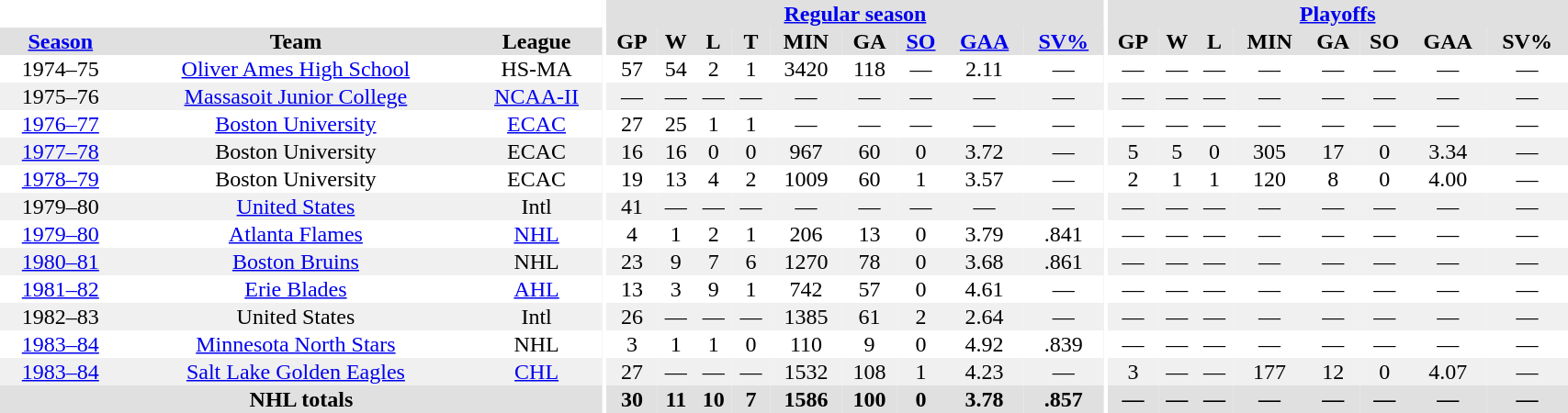<table border="0" cellpadding="1" cellspacing="0" style="width:90%; text-align:center;">
<tr bgcolor="#e0e0e0">
<th colspan="3" bgcolor="#ffffff"></th>
<th rowspan="99" bgcolor="#ffffff"></th>
<th colspan="9" bgcolor="#e0e0e0"><a href='#'>Regular season</a></th>
<th rowspan="99" bgcolor="#ffffff"></th>
<th colspan="8" bgcolor="#e0e0e0"><a href='#'>Playoffs</a></th>
</tr>
<tr bgcolor="#e0e0e0">
<th><a href='#'>Season</a></th>
<th>Team</th>
<th>League</th>
<th>GP</th>
<th>W</th>
<th>L</th>
<th>T</th>
<th>MIN</th>
<th>GA</th>
<th><a href='#'>SO</a></th>
<th><a href='#'>GAA</a></th>
<th><a href='#'>SV%</a></th>
<th>GP</th>
<th>W</th>
<th>L</th>
<th>MIN</th>
<th>GA</th>
<th>SO</th>
<th>GAA</th>
<th>SV%</th>
</tr>
<tr>
<td>1974–75</td>
<td><a href='#'>Oliver Ames High School</a></td>
<td>HS-MA</td>
<td>57</td>
<td>54</td>
<td>2</td>
<td>1</td>
<td>3420</td>
<td>118</td>
<td>—</td>
<td>2.11</td>
<td>—</td>
<td>—</td>
<td>—</td>
<td>—</td>
<td>—</td>
<td>—</td>
<td>—</td>
<td>—</td>
<td>—</td>
</tr>
<tr bgcolor="#f0f0f0">
<td>1975–76</td>
<td><a href='#'>Massasoit Junior College</a></td>
<td><a href='#'>NCAA-II</a></td>
<td>—</td>
<td>—</td>
<td>—</td>
<td>—</td>
<td>—</td>
<td>—</td>
<td>—</td>
<td>—</td>
<td>—</td>
<td>—</td>
<td>—</td>
<td>—</td>
<td>—</td>
<td>—</td>
<td>—</td>
<td>—</td>
<td>—</td>
</tr>
<tr>
<td><a href='#'>1976–77</a></td>
<td><a href='#'>Boston University</a></td>
<td><a href='#'>ECAC</a></td>
<td>27</td>
<td>25</td>
<td>1</td>
<td>1</td>
<td>—</td>
<td>—</td>
<td>—</td>
<td>—</td>
<td>—</td>
<td>—</td>
<td>—</td>
<td>—</td>
<td>—</td>
<td>—</td>
<td>—</td>
<td>—</td>
<td>—</td>
</tr>
<tr bgcolor="#f0f0f0">
<td><a href='#'>1977–78</a></td>
<td>Boston University</td>
<td>ECAC</td>
<td>16</td>
<td>16</td>
<td>0</td>
<td>0</td>
<td>967</td>
<td>60</td>
<td>0</td>
<td>3.72</td>
<td>—</td>
<td>5</td>
<td>5</td>
<td>0</td>
<td>305</td>
<td>17</td>
<td>0</td>
<td>3.34</td>
<td>—</td>
</tr>
<tr>
<td><a href='#'>1978–79</a></td>
<td>Boston University</td>
<td>ECAC</td>
<td>19</td>
<td>13</td>
<td>4</td>
<td>2</td>
<td>1009</td>
<td>60</td>
<td>1</td>
<td>3.57</td>
<td>—</td>
<td>2</td>
<td>1</td>
<td>1</td>
<td>120</td>
<td>8</td>
<td>0</td>
<td>4.00</td>
<td>—</td>
</tr>
<tr bgcolor="#f0f0f0">
<td>1979–80</td>
<td><a href='#'>United States</a></td>
<td>Intl</td>
<td>41</td>
<td>—</td>
<td>—</td>
<td>—</td>
<td>—</td>
<td>—</td>
<td>—</td>
<td>—</td>
<td>—</td>
<td>—</td>
<td>—</td>
<td>—</td>
<td>—</td>
<td>—</td>
<td>—</td>
<td>—</td>
<td>—</td>
</tr>
<tr>
<td><a href='#'>1979–80</a></td>
<td><a href='#'>Atlanta Flames</a></td>
<td><a href='#'>NHL</a></td>
<td>4</td>
<td>1</td>
<td>2</td>
<td>1</td>
<td>206</td>
<td>13</td>
<td>0</td>
<td>3.79</td>
<td>.841</td>
<td>—</td>
<td>—</td>
<td>—</td>
<td>—</td>
<td>—</td>
<td>—</td>
<td>—</td>
<td>—</td>
</tr>
<tr bgcolor="#f0f0f0">
<td><a href='#'>1980–81</a></td>
<td><a href='#'>Boston Bruins</a></td>
<td>NHL</td>
<td>23</td>
<td>9</td>
<td>7</td>
<td>6</td>
<td>1270</td>
<td>78</td>
<td>0</td>
<td>3.68</td>
<td>.861</td>
<td>—</td>
<td>—</td>
<td>—</td>
<td>—</td>
<td>—</td>
<td>—</td>
<td>—</td>
<td>—</td>
</tr>
<tr>
<td><a href='#'>1981–82</a></td>
<td><a href='#'>Erie Blades</a></td>
<td><a href='#'>AHL</a></td>
<td>13</td>
<td>3</td>
<td>9</td>
<td>1</td>
<td>742</td>
<td>57</td>
<td>0</td>
<td>4.61</td>
<td>—</td>
<td>—</td>
<td>—</td>
<td>—</td>
<td>—</td>
<td>—</td>
<td>—</td>
<td>—</td>
<td>—</td>
</tr>
<tr bgcolor="#f0f0f0">
<td>1982–83</td>
<td>United States</td>
<td>Intl</td>
<td>26</td>
<td>—</td>
<td>—</td>
<td>—</td>
<td>1385</td>
<td>61</td>
<td>2</td>
<td>2.64</td>
<td>—</td>
<td>—</td>
<td>—</td>
<td>—</td>
<td>—</td>
<td>—</td>
<td>—</td>
<td>—</td>
<td>—</td>
</tr>
<tr>
<td><a href='#'>1983–84</a></td>
<td><a href='#'>Minnesota North Stars</a></td>
<td>NHL</td>
<td>3</td>
<td>1</td>
<td>1</td>
<td>0</td>
<td>110</td>
<td>9</td>
<td>0</td>
<td>4.92</td>
<td>.839</td>
<td>—</td>
<td>—</td>
<td>—</td>
<td>—</td>
<td>—</td>
<td>—</td>
<td>—</td>
<td>—</td>
</tr>
<tr bgcolor="#f0f0f0">
<td><a href='#'>1983–84</a></td>
<td><a href='#'>Salt Lake Golden Eagles</a></td>
<td><a href='#'>CHL</a></td>
<td>27</td>
<td>—</td>
<td>—</td>
<td>—</td>
<td>1532</td>
<td>108</td>
<td>1</td>
<td>4.23</td>
<td>—</td>
<td>3</td>
<td>—</td>
<td>—</td>
<td>177</td>
<td>12</td>
<td>0</td>
<td>4.07</td>
<td>—</td>
</tr>
<tr bgcolor="#e0e0e0">
<th colspan=3>NHL totals</th>
<th>30</th>
<th>11</th>
<th>10</th>
<th>7</th>
<th>1586</th>
<th>100</th>
<th>0</th>
<th>3.78</th>
<th>.857</th>
<th>—</th>
<th>—</th>
<th>—</th>
<th>—</th>
<th>—</th>
<th>—</th>
<th>—</th>
<th>—</th>
</tr>
</table>
